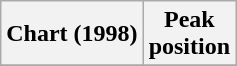<table class="wikitable sortable plainrowheaders" style="text-align:center">
<tr>
<th scope="col">Chart (1998)</th>
<th scope="col">Peak<br>position</th>
</tr>
<tr>
</tr>
</table>
